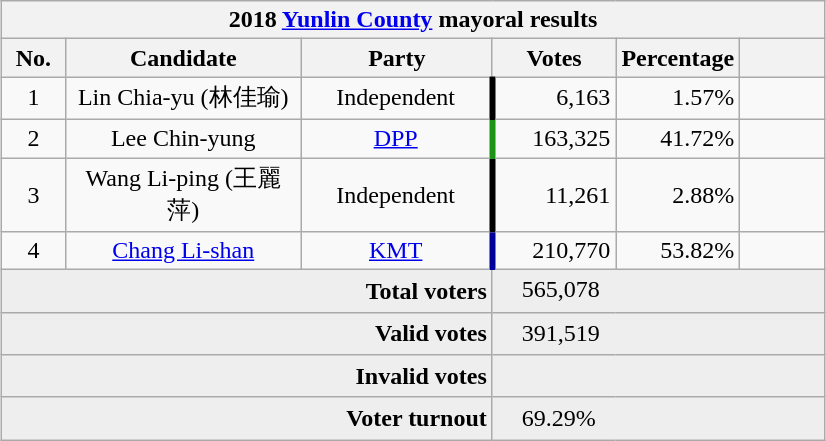<table class="wikitable collapsible" style="margin:1em auto; text-align:center">
<tr>
<th colspan="6">2018 <a href='#'>Yunlin County</a> mayoral results</th>
</tr>
<tr>
<th width=35>No.</th>
<th width=150>Candidate</th>
<th width=120>Party</th>
<th width=75>Votes</th>
<th width=75>Percentage</th>
<th width=49></th>
</tr>
<tr>
<td>1</td>
<td>Lin Chia-yu (林佳瑜)</td>
<td> Independent</td>
<td style="border-left:4px solid #000000;" align="right">6,163</td>
<td align="right">1.57%</td>
<td align="center"></td>
</tr>
<tr>
<td>2</td>
<td>Lee Chin-yung</td>
<td><a href='#'>DPP</a></td>
<td style="border-left:4px solid #1B9413;" align="right">163,325</td>
<td align="right">41.72%</td>
<td align="center"></td>
</tr>
<tr>
<td>3</td>
<td>Wang Li-ping (王麗萍)</td>
<td> Independent</td>
<td style="border-left:4px solid #000000;" align="right">11,261</td>
<td align="right">2.88%</td>
<td align="center"></td>
</tr>
<tr>
<td>4</td>
<td><a href='#'>Chang Li-shan</a></td>
<td><a href='#'>KMT</a></td>
<td style="border-left:4px solid #000099;" align="right">210,770</td>
<td align="right">53.82%</td>
<td align="center"></td>
</tr>
<tr bgcolor=EEEEEE>
<td colspan="3" align="right"><strong>Total voters</strong></td>
<td colspan="3" align="left">　565,078</td>
</tr>
<tr bgcolor=EEEEEE>
<td colspan="3" align="right"><strong>Valid votes</strong></td>
<td colspan="3" align="left">　391,519</td>
</tr>
<tr bgcolor=EEEEEE>
<td colspan="3" align="right"><strong>Invalid votes</strong></td>
<td colspan="3" align="left">　</td>
</tr>
<tr bgcolor=EEEEEE>
<td colspan="3" align="right"><strong>Voter turnout</strong></td>
<td colspan="3" align="left">　69.29%</td>
</tr>
</table>
